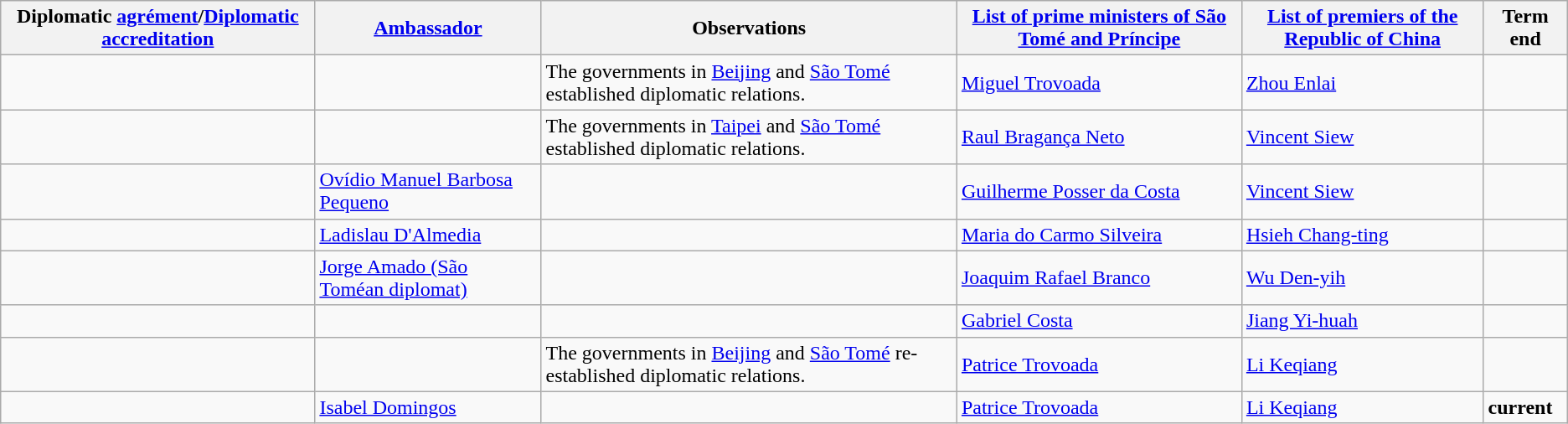<table class="wikitable sortable">
<tr>
<th>Diplomatic <a href='#'>agrément</a>/<a href='#'>Diplomatic accreditation</a></th>
<th><a href='#'>Ambassador</a></th>
<th>Observations</th>
<th><a href='#'>List of prime ministers of São Tomé and Príncipe</a></th>
<th><a href='#'>List of premiers of the Republic of China</a></th>
<th>Term end</th>
</tr>
<tr>
<td></td>
<td></td>
<td>The governments in <a href='#'>Beijing</a> and <a href='#'>São Tomé</a> established diplomatic relations.</td>
<td><a href='#'>Miguel Trovoada</a></td>
<td><a href='#'>Zhou Enlai</a></td>
<td></td>
</tr>
<tr>
<td></td>
<td></td>
<td>The governments in <a href='#'>Taipei</a> and <a href='#'>São Tomé</a> established diplomatic relations.</td>
<td><a href='#'>Raul Bragança Neto</a></td>
<td><a href='#'>Vincent Siew</a></td>
<td></td>
</tr>
<tr>
<td></td>
<td><a href='#'>Ovídio Manuel Barbosa Pequeno</a></td>
<td></td>
<td><a href='#'>Guilherme Posser da Costa</a></td>
<td><a href='#'>Vincent Siew</a></td>
<td></td>
</tr>
<tr>
<td></td>
<td><a href='#'>Ladislau D'Almedia</a></td>
<td></td>
<td><a href='#'>Maria do Carmo Silveira</a></td>
<td><a href='#'>Hsieh Chang-ting</a></td>
<td></td>
</tr>
<tr>
<td></td>
<td><a href='#'>Jorge Amado (São Toméan diplomat)</a></td>
<td></td>
<td><a href='#'>Joaquim Rafael Branco</a></td>
<td><a href='#'>Wu Den-yih</a></td>
<td></td>
</tr>
<tr>
<td></td>
<td></td>
<td></td>
<td><a href='#'>Gabriel Costa</a></td>
<td><a href='#'>Jiang Yi-huah</a></td>
<td></td>
</tr>
<tr>
<td></td>
<td></td>
<td>The governments in <a href='#'>Beijing</a> and <a href='#'>São Tomé</a> re-established diplomatic relations.</td>
<td><a href='#'>Patrice Trovoada</a></td>
<td><a href='#'>Li Keqiang</a></td>
<td></td>
</tr>
<tr>
<td></td>
<td><a href='#'>Isabel Domingos</a></td>
<td></td>
<td><a href='#'>Patrice Trovoada</a></td>
<td><a href='#'>Li Keqiang</a></td>
<td><strong>current</strong></td>
</tr>
</table>
